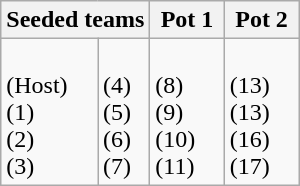<table class="wikitable">
<tr>
<th colspan=2 width=50%>Seeded teams</th>
<th width=25%>Pot 1</th>
<th width=25%>Pot 2</th>
</tr>
<tr>
<td><br> (Host)<br>
 (1)<br>
 (2)<br>
 (3)</td>
<td><br> (4)<br>
 (5)<br>
 (6)<br>
 (7)</td>
<td><br> (8)<br>
 (9)<br>
 (10)<br>
 (11)</td>
<td><br> (13)<br>
 (13)<br>
 (16)<br>
 (17)</td>
</tr>
</table>
